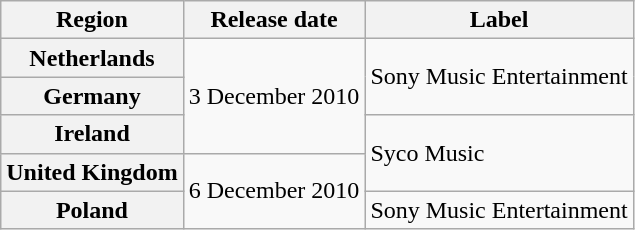<table class="wikitable plainrowheaders">
<tr>
<th>Region</th>
<th>Release date</th>
<th>Label</th>
</tr>
<tr>
<th scope="row">Netherlands</th>
<td rowspan="3">3 December 2010</td>
<td rowspan="2">Sony Music Entertainment</td>
</tr>
<tr>
<th scope="row">Germany</th>
</tr>
<tr>
<th scope="row">Ireland</th>
<td rowspan="2">Syco Music</td>
</tr>
<tr>
<th scope="row">United Kingdom</th>
<td rowspan="2">6 December 2010</td>
</tr>
<tr>
<th scope="row">Poland</th>
<td>Sony Music Entertainment</td>
</tr>
</table>
